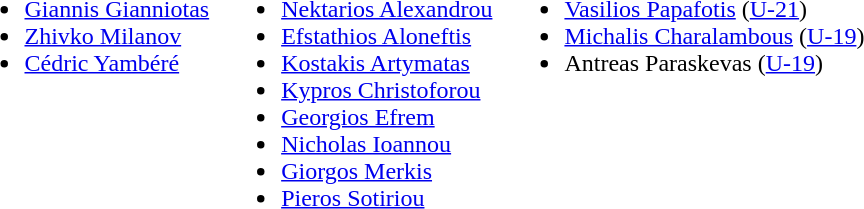<table>
<tr style='vertical-align:top'>
<td><br><ul><li> <a href='#'>Giannis Gianniotas</a></li><li> <a href='#'>Zhivko Milanov</a></li><li> <a href='#'>Cédric Yambéré</a></li></ul></td>
<td></td>
<td><br><ul><li> <a href='#'>Nektarios Alexandrou</a></li><li> <a href='#'>Efstathios Aloneftis</a></li><li> <a href='#'>Kostakis Artymatas</a></li><li> <a href='#'>Kypros Christoforou</a></li><li> <a href='#'>Georgios Efrem</a></li><li> <a href='#'>Nicholas Ioannou</a></li><li> <a href='#'>Giorgos Merkis</a></li><li> <a href='#'>Pieros Sotiriou</a></li></ul></td>
<td></td>
<td><br><ul><li> <a href='#'>Vasilios Papafotis</a> (<a href='#'>U-21</a>)</li><li> <a href='#'>Michalis Charalambous</a> (<a href='#'>U-19</a>)</li><li> Antreas Paraskevas (<a href='#'>U-19</a>)</li></ul></td>
<td></td>
<td></td>
</tr>
</table>
